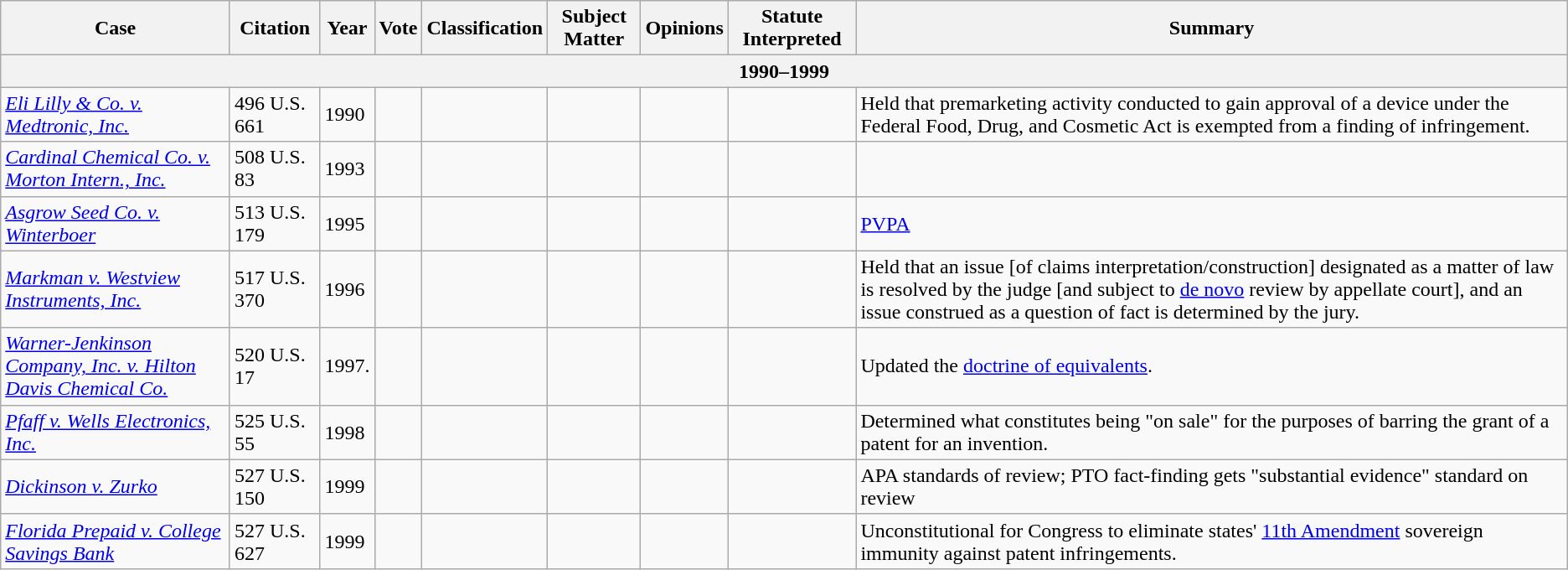<table class="wikitable sortable">
<tr>
<th>Case</th>
<th>Citation</th>
<th>Year</th>
<th>Vote</th>
<th>Classification</th>
<th>Subject Matter</th>
<th>Opinions</th>
<th>Statute Interpreted</th>
<th>Summary</th>
</tr>
<tr>
<th colspan="9"><strong>1990–1999</strong></th>
</tr>
<tr>
<td><em><a href='#'>Eli Lilly & Co. v. Medtronic, Inc.</a></em></td>
<td>496 U.S. 661</td>
<td>1990</td>
<td></td>
<td></td>
<td></td>
<td></td>
<td></td>
<td>Held that premarketing activity conducted to gain approval of a device under the Federal Food, Drug, and Cosmetic Act is exempted from a finding of infringement.</td>
</tr>
<tr>
<td><em><a href='#'>Cardinal Chemical Co. v. Morton Intern., Inc.</a></em></td>
<td>508 U.S. 83</td>
<td>1993</td>
<td></td>
<td></td>
<td></td>
<td></td>
<td></td>
<td></td>
</tr>
<tr>
<td><em><a href='#'>Asgrow Seed Co. v. Winterboer</a></em></td>
<td>513 U.S. 179</td>
<td>1995</td>
<td></td>
<td></td>
<td></td>
<td></td>
<td></td>
<td><a href='#'>PVPA</a></td>
</tr>
<tr>
<td><em><a href='#'>Markman v. Westview Instruments, Inc.</a></em></td>
<td>517 U.S. 370</td>
<td>1996</td>
<td></td>
<td></td>
<td></td>
<td></td>
<td></td>
<td>Held that an issue [of claims interpretation/construction] designated as a matter of law is resolved by the judge [and subject to <a href='#'>de novo</a> review by appellate court], and an issue construed as a question of fact is determined by the jury.</td>
</tr>
<tr>
<td><em><a href='#'>Warner-Jenkinson Company, Inc. v. Hilton Davis Chemical Co.</a></em></td>
<td>520 U.S. 17</td>
<td>1997.</td>
<td></td>
<td></td>
<td></td>
<td></td>
<td></td>
<td>Updated the <a href='#'>doctrine of equivalents</a>.</td>
</tr>
<tr>
<td><em><a href='#'>Pfaff v. Wells Electronics, Inc.</a></em></td>
<td>525 U.S. 55</td>
<td>1998</td>
<td></td>
<td></td>
<td></td>
<td></td>
<td></td>
<td>Determined what constitutes being "on sale" for the purposes of barring the grant of a patent for an invention.</td>
</tr>
<tr>
<td><em><a href='#'>Dickinson v. Zurko</a></em></td>
<td>527 U.S. 150</td>
<td>1999</td>
<td></td>
<td></td>
<td></td>
<td></td>
<td></td>
<td>APA standards of review; PTO fact-finding gets "substantial evidence" standard on review</td>
</tr>
<tr>
<td><em><a href='#'>Florida Prepaid v. College Savings Bank</a></em></td>
<td>527 U.S. 627</td>
<td>1999</td>
<td></td>
<td></td>
<td></td>
<td></td>
<td></td>
<td>Unconstitutional for Congress to eliminate states'  <a href='#'>11th Amendment</a> sovereign immunity against patent infringements.</td>
</tr>
</table>
